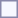<table style="border:1px solid #8888aa; background-color:#f7f8ff; padding:5px; font-size:95%; margin: 0px 12px 12px 0px;">
</table>
